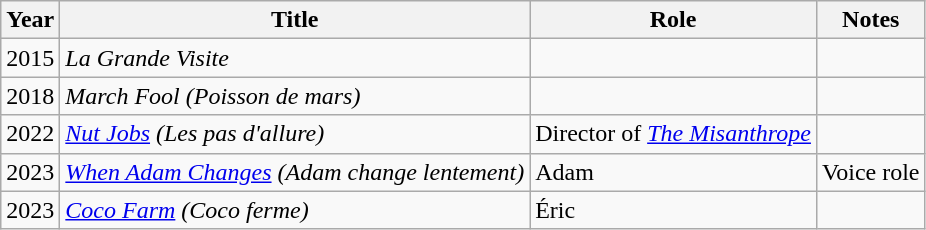<table class="wikitable">
<tr>
<th>Year</th>
<th>Title</th>
<th>Role</th>
<th>Notes</th>
</tr>
<tr>
<td>2015</td>
<td><em>La Grande Visite</em></td>
<td></td>
<td></td>
</tr>
<tr>
<td>2018</td>
<td><em>March Fool (Poisson de mars)</em></td>
<td></td>
<td></td>
</tr>
<tr>
<td>2022</td>
<td><em><a href='#'>Nut Jobs</a> (Les pas d'allure)</em></td>
<td>Director of <em><a href='#'>The Misanthrope</a></em></td>
<td></td>
</tr>
<tr>
<td>2023</td>
<td><em><a href='#'>When Adam Changes</a> (Adam change lentement)</em></td>
<td>Adam</td>
<td>Voice role</td>
</tr>
<tr>
<td>2023</td>
<td><em><a href='#'>Coco Farm</a> (Coco ferme)</em></td>
<td>Éric</td>
<td></td>
</tr>
</table>
